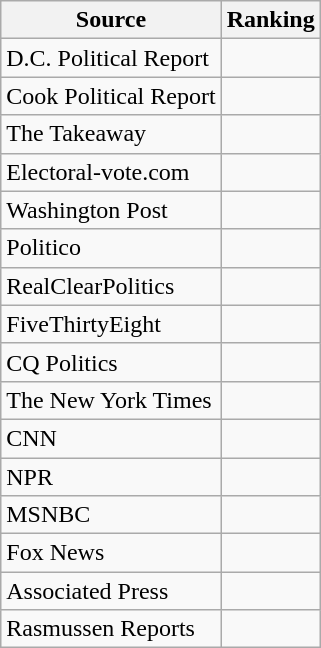<table class="wikitable">
<tr>
<th>Source</th>
<th>Ranking</th>
</tr>
<tr>
<td>D.C. Political Report</td>
<td></td>
</tr>
<tr>
<td>Cook Political Report</td>
<td></td>
</tr>
<tr>
<td>The Takeaway</td>
<td></td>
</tr>
<tr>
<td>Electoral-vote.com</td>
<td></td>
</tr>
<tr>
<td The Washington Post>Washington Post</td>
<td></td>
</tr>
<tr>
<td>Politico</td>
<td></td>
</tr>
<tr>
<td>RealClearPolitics</td>
<td></td>
</tr>
<tr>
<td>FiveThirtyEight</td>
<td></td>
</tr>
<tr>
<td>CQ Politics</td>
<td></td>
</tr>
<tr>
<td>The New York Times</td>
<td></td>
</tr>
<tr>
<td>CNN</td>
<td></td>
</tr>
<tr>
<td>NPR</td>
<td></td>
</tr>
<tr>
<td>MSNBC</td>
<td></td>
</tr>
<tr>
<td>Fox News</td>
<td></td>
</tr>
<tr>
<td>Associated Press</td>
<td></td>
</tr>
<tr>
<td>Rasmussen Reports</td>
<td></td>
</tr>
</table>
